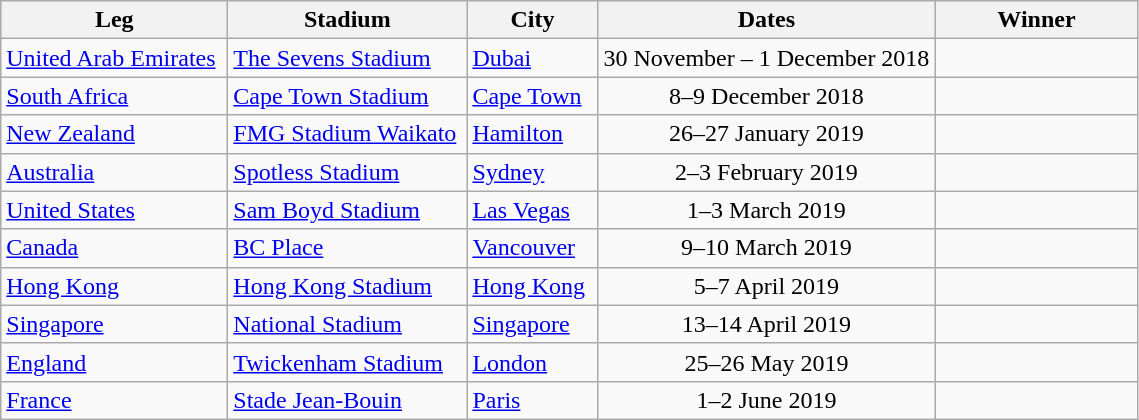<table class="wikitable sortable"  text-align:left;">
<tr bgcolor="#efefef">
<th style="width:9.0em;">Leg</th>
<th style="width:9.5em;">Stadium</th>
<th style="width:5.0em;">City</th>
<th>Dates</th>
<th style="width:8.0em;">Winner</th>
</tr>
<tr>
<td><a href='#'>United Arab Emirates</a></td>
<td><a href='#'>The Sevens Stadium</a></td>
<td><a href='#'>Dubai</a></td>
<td align=center>30 November – 1 December 2018</td>
<td></td>
</tr>
<tr>
<td><a href='#'>South Africa</a></td>
<td><a href='#'>Cape Town Stadium</a></td>
<td><a href='#'>Cape Town</a></td>
<td align=center>8–9 December 2018</td>
<td></td>
</tr>
<tr>
<td><a href='#'>New Zealand</a></td>
<td><a href='#'>FMG Stadium Waikato</a></td>
<td><a href='#'>Hamilton</a></td>
<td align=center>26–27 January 2019</td>
<td></td>
</tr>
<tr>
<td><a href='#'>Australia</a></td>
<td><a href='#'>Spotless Stadium</a></td>
<td><a href='#'>Sydney</a></td>
<td align=center>2–3 February 2019</td>
<td></td>
</tr>
<tr>
<td><a href='#'>United States</a></td>
<td><a href='#'>Sam Boyd Stadium</a></td>
<td><a href='#'>Las Vegas</a></td>
<td align=center>1–3 March 2019</td>
<td></td>
</tr>
<tr>
<td><a href='#'>Canada</a></td>
<td><a href='#'>BC Place</a></td>
<td><a href='#'>Vancouver</a></td>
<td align=center>9–10 March 2019</td>
<td></td>
</tr>
<tr>
<td><a href='#'>Hong Kong</a></td>
<td><a href='#'>Hong Kong Stadium</a></td>
<td><a href='#'>Hong Kong</a></td>
<td align=center>5–7 April 2019</td>
<td></td>
</tr>
<tr>
<td><a href='#'>Singapore</a></td>
<td><a href='#'>National Stadium</a></td>
<td><a href='#'>Singapore</a></td>
<td align=center>13–14 April 2019</td>
<td></td>
</tr>
<tr>
<td><a href='#'>England</a></td>
<td><a href='#'>Twickenham Stadium</a></td>
<td><a href='#'>London</a></td>
<td align=center>25–26 May 2019</td>
<td></td>
</tr>
<tr>
<td><a href='#'>France</a></td>
<td><a href='#'>Stade Jean-Bouin</a></td>
<td><a href='#'>Paris</a></td>
<td align=center>1–2 June 2019</td>
<td></td>
</tr>
</table>
